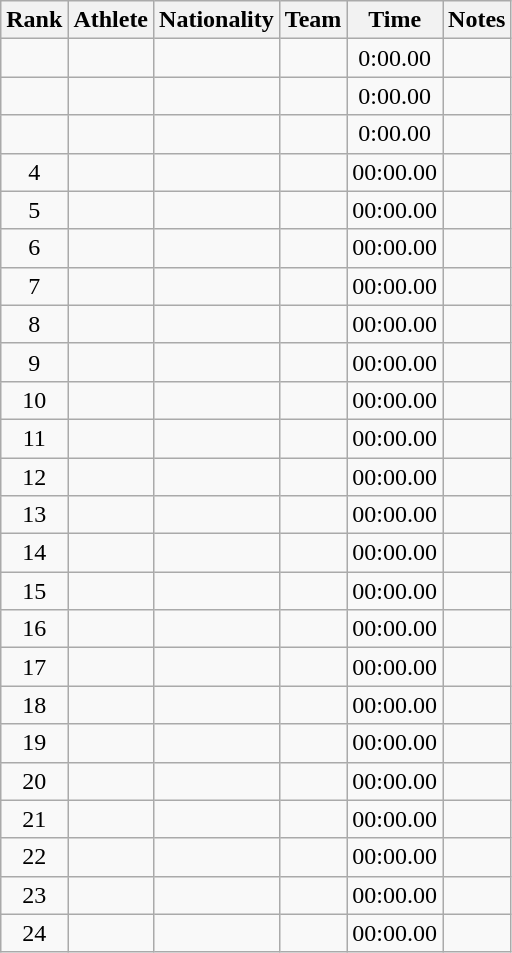<table class="wikitable sortable plainrowheaders" style="text-align:center">
<tr>
<th scope="col">Rank</th>
<th scope="col">Athlete</th>
<th scope="col">Nationality</th>
<th scope="col">Team</th>
<th scope="col">Time</th>
<th scope="col">Notes</th>
</tr>
<tr>
<td></td>
<td align=left></td>
<td align=left></td>
<td></td>
<td>0:00.00</td>
<td></td>
</tr>
<tr>
<td></td>
<td align=left></td>
<td align=left></td>
<td></td>
<td>0:00.00</td>
<td></td>
</tr>
<tr>
<td></td>
<td align=left></td>
<td align=left></td>
<td></td>
<td>0:00.00</td>
<td></td>
</tr>
<tr>
<td>4</td>
<td align=left></td>
<td align=left></td>
<td></td>
<td>00:00.00</td>
<td></td>
</tr>
<tr>
<td>5</td>
<td align=left></td>
<td align=left></td>
<td></td>
<td>00:00.00</td>
<td></td>
</tr>
<tr>
<td>6</td>
<td align=left></td>
<td align=left></td>
<td></td>
<td>00:00.00</td>
<td></td>
</tr>
<tr>
<td>7</td>
<td align=left></td>
<td align=left></td>
<td></td>
<td>00:00.00</td>
<td></td>
</tr>
<tr>
<td>8</td>
<td align=left></td>
<td align=left></td>
<td></td>
<td>00:00.00</td>
<td></td>
</tr>
<tr>
<td>9</td>
<td align=left></td>
<td align=left></td>
<td></td>
<td>00:00.00</td>
<td></td>
</tr>
<tr>
<td>10</td>
<td align=left></td>
<td align=left></td>
<td></td>
<td>00:00.00</td>
<td></td>
</tr>
<tr>
<td>11</td>
<td align=left></td>
<td align=left></td>
<td></td>
<td>00:00.00</td>
<td></td>
</tr>
<tr>
<td>12</td>
<td align=left></td>
<td align=left></td>
<td></td>
<td>00:00.00</td>
<td></td>
</tr>
<tr>
<td>13</td>
<td align=left></td>
<td align=left></td>
<td></td>
<td>00:00.00</td>
<td></td>
</tr>
<tr>
<td>14</td>
<td align=left></td>
<td align=left></td>
<td></td>
<td>00:00.00</td>
<td></td>
</tr>
<tr>
<td>15</td>
<td align=left></td>
<td align=left></td>
<td></td>
<td>00:00.00</td>
<td></td>
</tr>
<tr>
<td>16</td>
<td align=left></td>
<td align=left></td>
<td></td>
<td>00:00.00</td>
<td></td>
</tr>
<tr>
<td>17</td>
<td align=left></td>
<td align=left></td>
<td></td>
<td>00:00.00</td>
<td></td>
</tr>
<tr>
<td>18</td>
<td align=left></td>
<td align=left></td>
<td></td>
<td>00:00.00</td>
<td></td>
</tr>
<tr>
<td>19</td>
<td align=left></td>
<td align=left></td>
<td></td>
<td>00:00.00</td>
<td></td>
</tr>
<tr>
<td>20</td>
<td align=left></td>
<td align=left></td>
<td></td>
<td>00:00.00</td>
<td></td>
</tr>
<tr>
<td>21</td>
<td align=left></td>
<td align=left></td>
<td></td>
<td>00:00.00</td>
<td></td>
</tr>
<tr>
<td>22</td>
<td align=left></td>
<td align=left></td>
<td></td>
<td>00:00.00</td>
<td></td>
</tr>
<tr>
<td>23</td>
<td align=left></td>
<td align=left></td>
<td></td>
<td>00:00.00</td>
<td></td>
</tr>
<tr>
<td>24</td>
<td align=left></td>
<td align=left></td>
<td></td>
<td>00:00.00</td>
<td></td>
</tr>
</table>
